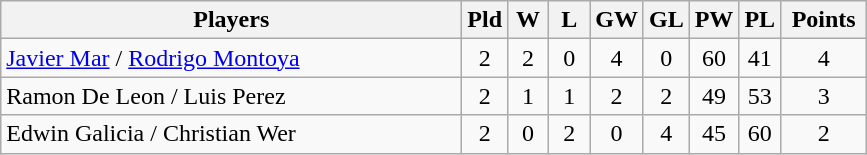<table class=wikitable style="text-align:center">
<tr>
<th width=300>Players</th>
<th width=20>Pld</th>
<th width=20>W</th>
<th width=20>L</th>
<th width=20>GW</th>
<th width=20>GL</th>
<th width=20>PW</th>
<th width=20>PL</th>
<th width=50>Points</th>
</tr>
<tr>
<td align=left> <a href='#'>Javier Mar</a> / <a href='#'>Rodrigo Montoya</a></td>
<td>2</td>
<td>2</td>
<td>0</td>
<td>4</td>
<td>0</td>
<td>60</td>
<td>41</td>
<td>4</td>
</tr>
<tr>
<td align=left> Ramon De Leon / Luis Perez</td>
<td>2</td>
<td>1</td>
<td>1</td>
<td>2</td>
<td>2</td>
<td>49</td>
<td>53</td>
<td>3</td>
</tr>
<tr>
<td align=left> Edwin Galicia / Christian Wer</td>
<td>2</td>
<td>0</td>
<td>2</td>
<td>0</td>
<td>4</td>
<td>45</td>
<td>60</td>
<td>2</td>
</tr>
</table>
